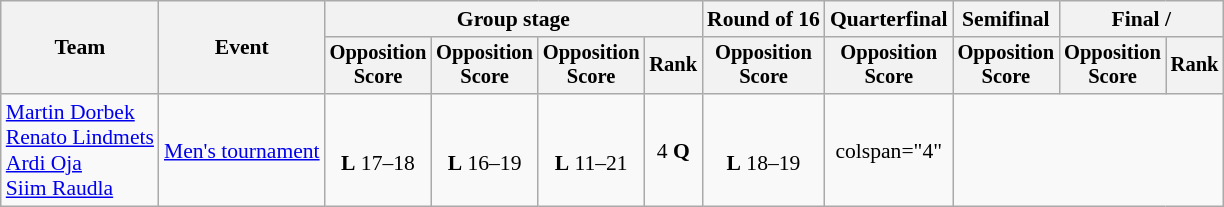<table class="wikitable" style="font-size:90%">
<tr>
<th rowspan=2>Team</th>
<th rowspan=2>Event</th>
<th colspan=4>Group stage</th>
<th>Round of 16</th>
<th>Quarterfinal</th>
<th>Semifinal</th>
<th colspan=2>Final / </th>
</tr>
<tr style="font-size:95%">
<th>Opposition<br>Score</th>
<th>Opposition<br>Score</th>
<th>Opposition<br>Score</th>
<th>Rank</th>
<th>Opposition<br>Score</th>
<th>Opposition<br>Score</th>
<th>Opposition<br>Score</th>
<th>Opposition<br>Score</th>
<th>Rank</th>
</tr>
<tr align=center>
<td align=left><a href='#'>Martin Dorbek</a><br><a href='#'>Renato Lindmets</a><br><a href='#'>Ardi Oja</a><br><a href='#'>Siim Raudla</a></td>
<td align=left><a href='#'>Men's tournament</a></td>
<td><br><strong>L</strong> 17–18</td>
<td><br><strong>L</strong> 16–19</td>
<td><br><strong>L</strong> 11–21</td>
<td>4 <strong>Q</strong></td>
<td><br><strong>L</strong> 18–19</td>
<td>colspan="4" </td>
</tr>
</table>
